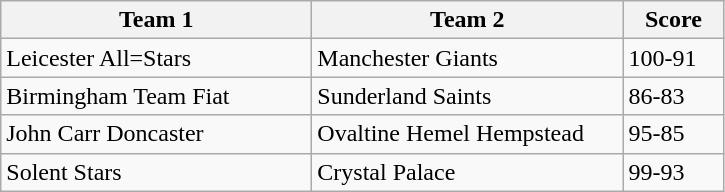<table class="wikitable" style="font-size: 100%">
<tr>
<th width=200>Team 1</th>
<th width=200>Team 2</th>
<th width=60>Score</th>
</tr>
<tr>
<td>Leicester All=Stars</td>
<td>Manchester Giants</td>
<td>100-91</td>
</tr>
<tr>
<td>Birmingham  Team Fiat</td>
<td>Sunderland Saints</td>
<td>86-83</td>
</tr>
<tr>
<td>John Carr Doncaster</td>
<td>Ovaltine Hemel Hempstead</td>
<td>95-85</td>
</tr>
<tr>
<td>Solent Stars</td>
<td>Crystal Palace</td>
<td>99-93</td>
</tr>
</table>
